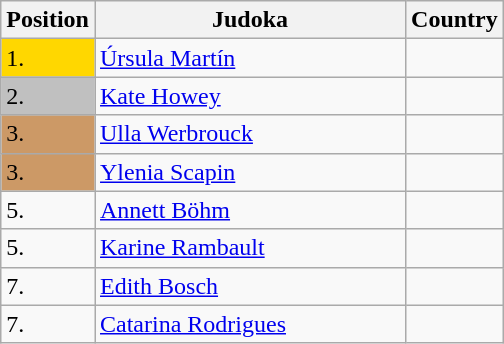<table class=wikitable>
<tr>
<th width=10>Position</th>
<th width=200>Judoka</th>
<th width=10>Country</th>
</tr>
<tr>
<td bgcolor=gold>1.</td>
<td><a href='#'>Úrsula Martín</a></td>
<td></td>
</tr>
<tr>
<td bgcolor="silver">2.</td>
<td><a href='#'>Kate Howey</a></td>
<td></td>
</tr>
<tr>
<td bgcolor="CC9966">3.</td>
<td><a href='#'>Ulla Werbrouck</a></td>
<td></td>
</tr>
<tr>
<td bgcolor="CC9966">3.</td>
<td><a href='#'>Ylenia Scapin</a></td>
<td></td>
</tr>
<tr>
<td>5.</td>
<td><a href='#'>Annett Böhm</a></td>
<td></td>
</tr>
<tr>
<td>5.</td>
<td><a href='#'>Karine Rambault</a></td>
<td></td>
</tr>
<tr>
<td>7.</td>
<td><a href='#'>Edith Bosch</a></td>
<td></td>
</tr>
<tr>
<td>7.</td>
<td><a href='#'>Catarina Rodrigues</a></td>
<td></td>
</tr>
</table>
